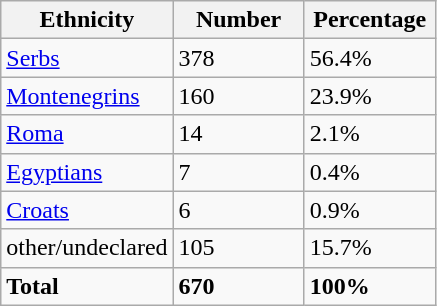<table class="wikitable">
<tr>
<th width="100px">Ethnicity</th>
<th width="80px">Number</th>
<th width="80px">Percentage</th>
</tr>
<tr>
<td><a href='#'>Serbs</a></td>
<td>378</td>
<td>56.4%</td>
</tr>
<tr>
<td><a href='#'>Montenegrins</a></td>
<td>160</td>
<td>23.9%</td>
</tr>
<tr>
<td><a href='#'>Roma</a></td>
<td>14</td>
<td>2.1%</td>
</tr>
<tr>
<td><a href='#'>Egyptians</a></td>
<td>7</td>
<td>0.4%</td>
</tr>
<tr>
<td><a href='#'>Croats</a></td>
<td>6</td>
<td>0.9%</td>
</tr>
<tr>
<td>other/undeclared</td>
<td>105</td>
<td>15.7%</td>
</tr>
<tr>
<td><strong>Total</strong></td>
<td><strong>670</strong></td>
<td><strong>100%</strong></td>
</tr>
</table>
